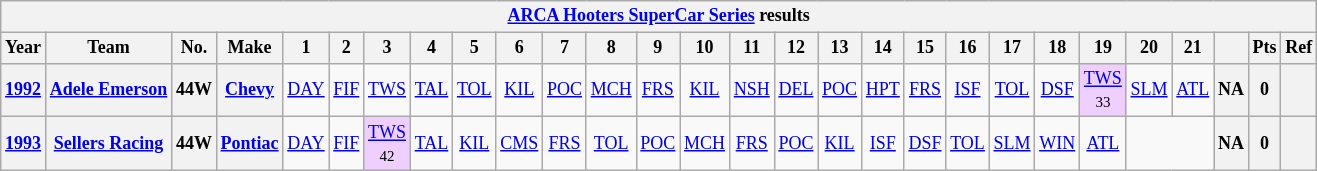<table class="wikitable" style="text-align:center; font-size:75%">
<tr>
<th colspan=28><a href='#'>ARCA Hooters SuperCar Series</a> results</th>
</tr>
<tr>
<th>Year</th>
<th>Team</th>
<th>No.</th>
<th>Make</th>
<th>1</th>
<th>2</th>
<th>3</th>
<th>4</th>
<th>5</th>
<th>6</th>
<th>7</th>
<th>8</th>
<th>9</th>
<th>10</th>
<th>11</th>
<th>12</th>
<th>13</th>
<th>14</th>
<th>15</th>
<th>16</th>
<th>17</th>
<th>18</th>
<th>19</th>
<th>20</th>
<th>21</th>
<th></th>
<th>Pts</th>
<th>Ref</th>
</tr>
<tr>
<th><a href='#'>1992</a></th>
<th><a href='#'>Adele Emerson</a></th>
<th>44W</th>
<th><a href='#'>Chevy</a></th>
<td><a href='#'>DAY</a></td>
<td><a href='#'>FIF</a></td>
<td><a href='#'>TWS</a></td>
<td><a href='#'>TAL</a></td>
<td><a href='#'>TOL</a></td>
<td><a href='#'>KIL</a></td>
<td><a href='#'>POC</a></td>
<td><a href='#'>MCH</a></td>
<td><a href='#'>FRS</a></td>
<td><a href='#'>KIL</a></td>
<td><a href='#'>NSH</a></td>
<td><a href='#'>DEL</a></td>
<td><a href='#'>POC</a></td>
<td><a href='#'>HPT</a></td>
<td><a href='#'>FRS</a></td>
<td><a href='#'>ISF</a></td>
<td><a href='#'>TOL</a></td>
<td><a href='#'>DSF</a></td>
<td style="background:#EFCFFF;"><a href='#'>TWS</a><br><small>33</small></td>
<td><a href='#'>SLM</a></td>
<td><a href='#'>ATL</a></td>
<th>NA</th>
<th>0</th>
<th></th>
</tr>
<tr>
<th><a href='#'>1993</a></th>
<th><a href='#'>Sellers Racing</a></th>
<th>44W</th>
<th><a href='#'>Pontiac</a></th>
<td><a href='#'>DAY</a></td>
<td><a href='#'>FIF</a></td>
<td style="background:#EFCFFF;"><a href='#'>TWS</a><br><small>42</small></td>
<td><a href='#'>TAL</a></td>
<td><a href='#'>KIL</a></td>
<td><a href='#'>CMS</a></td>
<td><a href='#'>FRS</a></td>
<td><a href='#'>TOL</a></td>
<td><a href='#'>POC</a></td>
<td><a href='#'>MCH</a></td>
<td><a href='#'>FRS</a></td>
<td><a href='#'>POC</a></td>
<td><a href='#'>KIL</a></td>
<td><a href='#'>ISF</a></td>
<td><a href='#'>DSF</a></td>
<td><a href='#'>TOL</a></td>
<td><a href='#'>SLM</a></td>
<td><a href='#'>WIN</a></td>
<td><a href='#'>ATL</a></td>
<td colspan=2></td>
<th>NA</th>
<th>0</th>
<th></th>
</tr>
</table>
